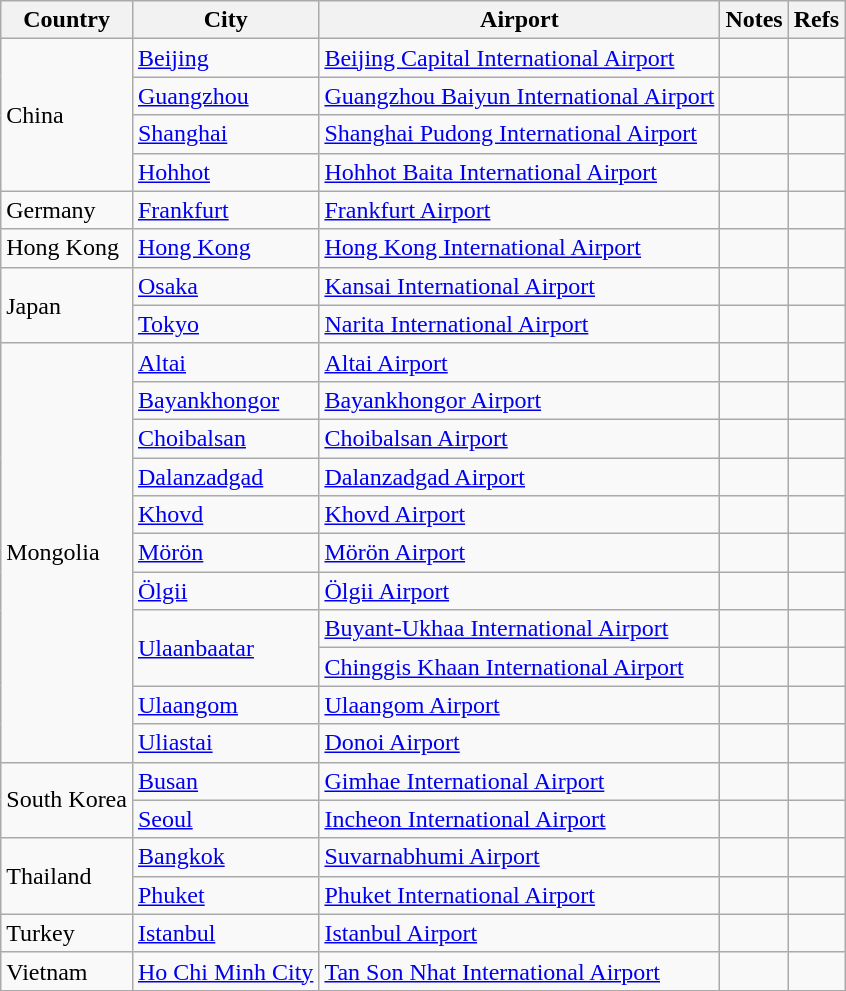<table class="wikitable sortable">
<tr>
<th>Country</th>
<th>City</th>
<th>Airport</th>
<th>Notes</th>
<th class="unsortable">Refs</th>
</tr>
<tr>
<td rowspan="4">China</td>
<td><a href='#'>Beijing</a></td>
<td><a href='#'>Beijing Capital International Airport</a></td>
<td align=center></td>
<td align=center></td>
</tr>
<tr>
<td><a href='#'>Guangzhou</a></td>
<td><a href='#'>Guangzhou Baiyun International Airport</a></td>
<td align=center></td>
<td align=center></td>
</tr>
<tr>
<td><a href='#'>Shanghai</a></td>
<td><a href='#'>Shanghai Pudong International Airport</a></td>
<td></td>
<td align=center></td>
</tr>
<tr>
<td><a href='#'>Hohhot</a></td>
<td><a href='#'>Hohhot Baita International Airport</a></td>
<td></td>
<td align=center></td>
</tr>
<tr>
<td>Germany</td>
<td><a href='#'>Frankfurt</a></td>
<td><a href='#'>Frankfurt Airport</a></td>
<td align=center></td>
<td align=center></td>
</tr>
<tr>
<td>Hong Kong</td>
<td><a href='#'>Hong Kong</a></td>
<td><a href='#'>Hong Kong International Airport</a></td>
<td align=center></td>
<td align=center></td>
</tr>
<tr>
<td rowspan="2">Japan</td>
<td><a href='#'>Osaka</a></td>
<td><a href='#'>Kansai International Airport</a></td>
<td></td>
<td align=center></td>
</tr>
<tr>
<td><a href='#'>Tokyo</a></td>
<td><a href='#'>Narita International Airport</a></td>
<td align=center></td>
<td align=center></td>
</tr>
<tr>
<td rowspan="11">Mongolia</td>
<td><a href='#'>Altai</a></td>
<td><a href='#'>Altai Airport</a></td>
<td align=center></td>
<td align=center></td>
</tr>
<tr>
<td><a href='#'>Bayankhongor</a></td>
<td><a href='#'>Bayankhongor Airport</a></td>
<td></td>
<td align=center></td>
</tr>
<tr>
<td><a href='#'>Choibalsan</a></td>
<td><a href='#'>Choibalsan Airport</a></td>
<td></td>
<td align=center></td>
</tr>
<tr>
<td><a href='#'>Dalanzadgad</a></td>
<td><a href='#'>Dalanzadgad Airport</a></td>
<td align=center></td>
<td align=center></td>
</tr>
<tr>
<td><a href='#'>Khovd</a></td>
<td><a href='#'>Khovd Airport</a></td>
<td align=center></td>
<td align=center></td>
</tr>
<tr>
<td><a href='#'>Mörön</a></td>
<td><a href='#'>Mörön Airport</a></td>
<td align=center></td>
<td align=center></td>
</tr>
<tr>
<td><a href='#'>Ölgii</a></td>
<td><a href='#'>Ölgii Airport</a></td>
<td align=center></td>
<td align=center></td>
</tr>
<tr>
<td rowspan="2"><a href='#'>Ulaanbaatar</a></td>
<td><a href='#'>Buyant-Ukhaa International Airport</a></td>
<td></td>
<td align=center></td>
</tr>
<tr>
<td><a href='#'>Chinggis Khaan International Airport</a></td>
<td></td>
<td align=center></td>
</tr>
<tr>
<td><a href='#'>Ulaangom</a></td>
<td><a href='#'>Ulaangom Airport</a></td>
<td align=center></td>
<td align=center></td>
</tr>
<tr>
<td><a href='#'>Uliastai</a></td>
<td><a href='#'>Donoi Airport</a></td>
<td align=center></td>
<td align=center></td>
</tr>
<tr>
<td rowspan="2">South Korea</td>
<td><a href='#'>Busan</a></td>
<td><a href='#'>Gimhae International Airport</a></td>
<td align=center></td>
<td align=center></td>
</tr>
<tr>
<td><a href='#'>Seoul</a></td>
<td><a href='#'>Incheon International Airport</a></td>
<td align=center></td>
<td align=center></td>
</tr>
<tr>
<td rowspan="2">Thailand</td>
<td><a href='#'>Bangkok</a></td>
<td><a href='#'>Suvarnabhumi Airport</a></td>
<td></td>
<td align=center></td>
</tr>
<tr>
<td><a href='#'>Phuket</a></td>
<td><a href='#'>Phuket International Airport</a></td>
<td></td>
<td align=center></td>
</tr>
<tr>
<td>Turkey</td>
<td><a href='#'>Istanbul</a></td>
<td><a href='#'>Istanbul Airport</a></td>
<td align=center></td>
<td align=center></td>
</tr>
<tr>
<td>Vietnam</td>
<td><a href='#'>Ho Chi Minh City</a></td>
<td><a href='#'>Tan Son Nhat International Airport</a></td>
<td></td>
<td align=center></td>
</tr>
<tr>
</tr>
</table>
